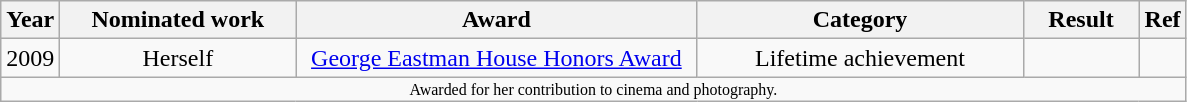<table class="wikitable" style="text-align:center;">
<tr>
<th width="30">Year</th>
<th width="150">Nominated work</th>
<th width="260">Award</th>
<th width="210">Category</th>
<th width="70">Result</th>
<th width="20">Ref</th>
</tr>
<tr>
<td>2009</td>
<td>Herself</td>
<td><a href='#'>George Eastman House Honors Award</a></td>
<td>Lifetime achievement</td>
<td></td>
<td></td>
</tr>
<tr>
<td colspan="6" style="font-size: 8pt" align="center" width="740">Awarded for her contribution to cinema and photography.</td>
</tr>
</table>
